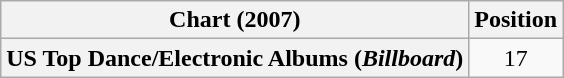<table class="wikitable plainrowheaders" style="text-align:center">
<tr>
<th scope="col">Chart (2007)</th>
<th scope="col">Position</th>
</tr>
<tr>
<th scope="row">US Top Dance/Electronic Albums (<em>Billboard</em>)</th>
<td>17</td>
</tr>
</table>
